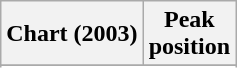<table class="wikitable sortable plainrowheaders" style="text-align:center">
<tr>
<th scope="col">Chart (2003)</th>
<th scope="col">Peak<br> position</th>
</tr>
<tr>
</tr>
<tr>
</tr>
<tr>
</tr>
</table>
